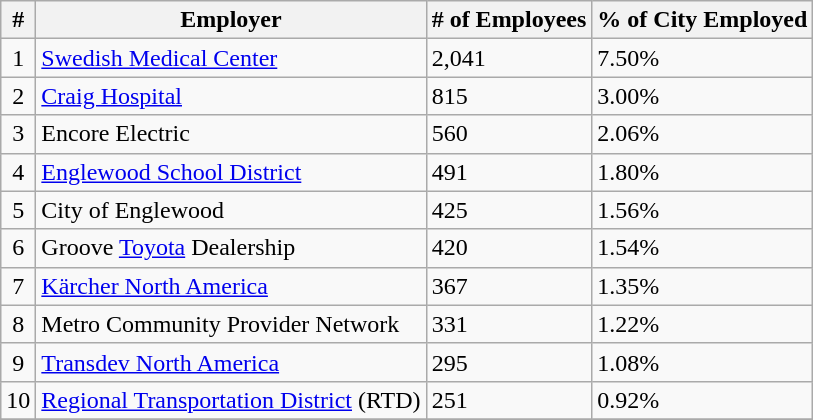<table class="wikitable">
<tr>
<th>#</th>
<th>Employer</th>
<th># of Employees</th>
<th>% of City Employed</th>
</tr>
<tr>
<td style="text-align:center;">1</td>
<td><a href='#'>Swedish Medical Center</a></td>
<td>2,041</td>
<td>7.50%</td>
</tr>
<tr>
<td style="text-align:center;">2</td>
<td><a href='#'>Craig Hospital</a></td>
<td>815</td>
<td>3.00%</td>
</tr>
<tr>
<td style="text-align:center;">3</td>
<td>Encore Electric</td>
<td>560</td>
<td>2.06%</td>
</tr>
<tr>
<td style="text-align:center;">4</td>
<td><a href='#'>Englewood School District</a></td>
<td>491</td>
<td>1.80%</td>
</tr>
<tr>
<td style="text-align:center;">5</td>
<td>City of Englewood</td>
<td>425</td>
<td>1.56%</td>
</tr>
<tr>
<td style="text-align:center;">6</td>
<td>Groove <a href='#'>Toyota</a> Dealership</td>
<td>420</td>
<td>1.54%</td>
</tr>
<tr>
<td style="text-align:center;">7</td>
<td><a href='#'>Kärcher North America</a></td>
<td>367</td>
<td>1.35%</td>
</tr>
<tr>
<td style="text-align:center;">8</td>
<td>Metro Community Provider Network</td>
<td>331</td>
<td>1.22%</td>
</tr>
<tr>
<td style="text-align:center;">9</td>
<td><a href='#'>Transdev North America</a></td>
<td>295</td>
<td>1.08%</td>
</tr>
<tr>
<td style="text-align:center;">10</td>
<td><a href='#'>Regional Transportation District</a> (RTD)</td>
<td>251</td>
<td>0.92%</td>
</tr>
<tr>
</tr>
</table>
